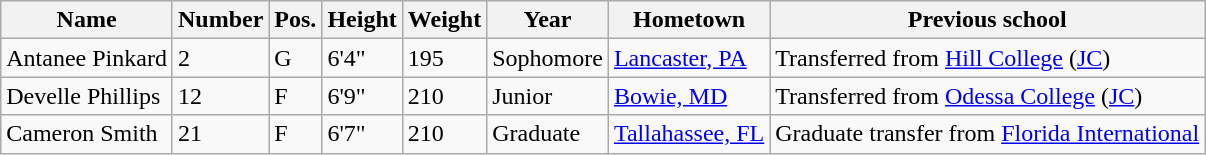<table class="wikitable sortable" border="1">
<tr>
<th>Name</th>
<th>Number</th>
<th>Pos.</th>
<th>Height</th>
<th>Weight</th>
<th>Year</th>
<th>Hometown</th>
<th class="unsortable">Previous school</th>
</tr>
<tr>
<td>Antanee Pinkard</td>
<td>2</td>
<td>G</td>
<td>6'4"</td>
<td>195</td>
<td>Sophomore</td>
<td><a href='#'>Lancaster, PA</a></td>
<td>Transferred from <a href='#'>Hill College</a> (<a href='#'>JC</a>)</td>
</tr>
<tr>
<td>Develle Phillips</td>
<td>12</td>
<td>F</td>
<td>6'9"</td>
<td>210</td>
<td>Junior</td>
<td><a href='#'>Bowie, MD</a></td>
<td>Transferred from <a href='#'>Odessa College</a> (<a href='#'>JC</a>)</td>
</tr>
<tr>
<td>Cameron Smith</td>
<td>21</td>
<td>F</td>
<td>6'7"</td>
<td>210</td>
<td>Graduate</td>
<td><a href='#'>Tallahassee, FL</a></td>
<td>Graduate transfer from <a href='#'>Florida International</a></td>
</tr>
</table>
